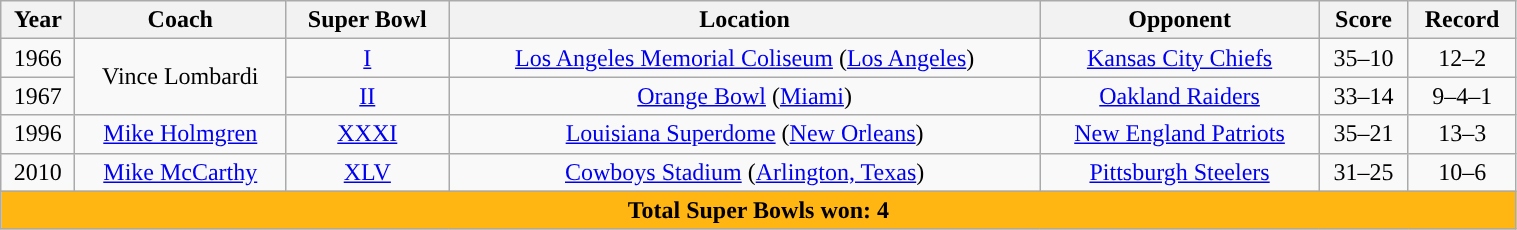<table class="wikitable" style="width:80%;text-align:center">
<tr>
<th>Year</th>
<th>Coach</th>
<th>Super Bowl</th>
<th>Location</th>
<th>Opponent</th>
<th>Score</th>
<th>Record</th>
</tr>
<tr>
<td>1966</td>
<td rowspan="2">Vince Lombardi</td>
<td><a href='#'>I</a></td>
<td><a href='#'>Los Angeles Memorial Coliseum</a> (<a href='#'>Los Angeles</a>)</td>
<td><a href='#'>Kansas City Chiefs</a></td>
<td>35–10</td>
<td>12–2</td>
</tr>
<tr>
<td>1967</td>
<td><a href='#'>II</a></td>
<td><a href='#'>Orange Bowl</a> (<a href='#'>Miami</a>)</td>
<td><a href='#'>Oakland Raiders</a></td>
<td>33–14</td>
<td>9–4–1</td>
</tr>
<tr>
<td>1996</td>
<td><a href='#'>Mike Holmgren</a></td>
<td><a href='#'>XXXI</a></td>
<td><a href='#'>Louisiana Superdome</a> (<a href='#'>New Orleans</a>)</td>
<td><a href='#'>New England Patriots</a></td>
<td>35–21</td>
<td>13–3</td>
</tr>
<tr>
<td>2010</td>
<td><a href='#'>Mike McCarthy</a></td>
<td><a href='#'>XLV</a></td>
<td><a href='#'>Cowboys Stadium</a> (<a href='#'>Arlington, Texas</a>)</td>
<td><a href='#'>Pittsburgh Steelers</a></td>
<td>31–25</td>
<td>10–6</td>
</tr>
<tr style="background:#FFB612">
<td colspan="7"><span><strong>Total Super Bowls won: 4</strong></span></td>
</tr>
</table>
